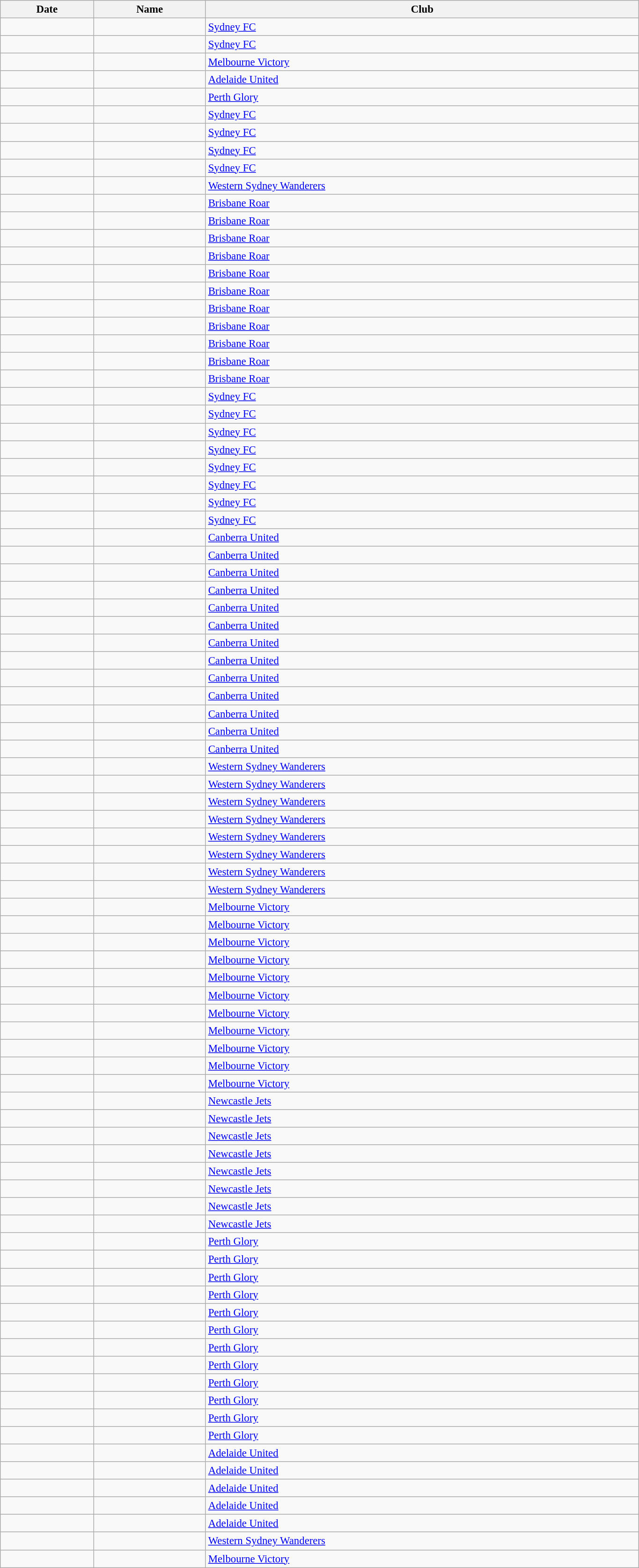<table class="wikitable sortable" style="width:72%; font-size:95%; ">
<tr>
<th>Date</th>
<th>Name</th>
<th>Club</th>
</tr>
<tr>
<td></td>
<td></td>
<td><a href='#'>Sydney FC</a></td>
</tr>
<tr>
<td></td>
<td></td>
<td><a href='#'>Sydney FC</a></td>
</tr>
<tr>
<td></td>
<td></td>
<td><a href='#'>Melbourne Victory</a></td>
</tr>
<tr>
<td></td>
<td></td>
<td><a href='#'>Adelaide United</a></td>
</tr>
<tr>
<td></td>
<td></td>
<td><a href='#'>Perth Glory</a></td>
</tr>
<tr>
<td></td>
<td></td>
<td><a href='#'>Sydney FC</a></td>
</tr>
<tr>
<td></td>
<td></td>
<td><a href='#'>Sydney FC</a></td>
</tr>
<tr>
<td></td>
<td></td>
<td><a href='#'>Sydney FC</a></td>
</tr>
<tr>
<td></td>
<td></td>
<td><a href='#'>Sydney FC</a></td>
</tr>
<tr>
<td></td>
<td></td>
<td><a href='#'>Western Sydney Wanderers</a></td>
</tr>
<tr>
<td></td>
<td></td>
<td><a href='#'>Brisbane Roar</a></td>
</tr>
<tr>
<td></td>
<td></td>
<td><a href='#'>Brisbane Roar</a></td>
</tr>
<tr>
<td></td>
<td></td>
<td><a href='#'>Brisbane Roar</a></td>
</tr>
<tr>
<td></td>
<td></td>
<td><a href='#'>Brisbane Roar</a></td>
</tr>
<tr>
<td></td>
<td></td>
<td><a href='#'>Brisbane Roar</a></td>
</tr>
<tr>
<td></td>
<td></td>
<td><a href='#'>Brisbane Roar</a></td>
</tr>
<tr>
<td></td>
<td></td>
<td><a href='#'>Brisbane Roar</a></td>
</tr>
<tr>
<td></td>
<td></td>
<td><a href='#'>Brisbane Roar</a></td>
</tr>
<tr>
<td></td>
<td></td>
<td><a href='#'>Brisbane Roar</a></td>
</tr>
<tr>
<td></td>
<td></td>
<td><a href='#'>Brisbane Roar</a></td>
</tr>
<tr>
<td></td>
<td></td>
<td><a href='#'>Brisbane Roar</a></td>
</tr>
<tr>
<td></td>
<td></td>
<td><a href='#'>Sydney FC</a></td>
</tr>
<tr>
<td></td>
<td></td>
<td><a href='#'>Sydney FC</a></td>
</tr>
<tr>
<td></td>
<td></td>
<td><a href='#'>Sydney FC</a></td>
</tr>
<tr>
<td></td>
<td></td>
<td><a href='#'>Sydney FC</a></td>
</tr>
<tr>
<td></td>
<td></td>
<td><a href='#'>Sydney FC</a></td>
</tr>
<tr>
<td></td>
<td></td>
<td><a href='#'>Sydney FC</a></td>
</tr>
<tr>
<td></td>
<td></td>
<td><a href='#'>Sydney FC</a></td>
</tr>
<tr>
<td></td>
<td></td>
<td><a href='#'>Sydney FC</a></td>
</tr>
<tr>
<td></td>
<td></td>
<td><a href='#'>Canberra United</a></td>
</tr>
<tr>
<td></td>
<td></td>
<td><a href='#'>Canberra United</a></td>
</tr>
<tr>
<td></td>
<td></td>
<td><a href='#'>Canberra United</a></td>
</tr>
<tr>
<td></td>
<td></td>
<td><a href='#'>Canberra United</a></td>
</tr>
<tr>
<td></td>
<td></td>
<td><a href='#'>Canberra United</a></td>
</tr>
<tr>
<td></td>
<td></td>
<td><a href='#'>Canberra United</a></td>
</tr>
<tr>
<td></td>
<td></td>
<td><a href='#'>Canberra United</a></td>
</tr>
<tr>
<td></td>
<td></td>
<td><a href='#'>Canberra United</a></td>
</tr>
<tr>
<td></td>
<td></td>
<td><a href='#'>Canberra United</a></td>
</tr>
<tr>
<td></td>
<td></td>
<td><a href='#'>Canberra United</a></td>
</tr>
<tr>
<td></td>
<td></td>
<td><a href='#'>Canberra United</a></td>
</tr>
<tr>
<td></td>
<td></td>
<td><a href='#'>Canberra United</a></td>
</tr>
<tr>
<td></td>
<td></td>
<td><a href='#'>Canberra United</a></td>
</tr>
<tr>
<td></td>
<td></td>
<td><a href='#'>Western Sydney Wanderers</a></td>
</tr>
<tr>
<td></td>
<td></td>
<td><a href='#'>Western Sydney Wanderers</a></td>
</tr>
<tr>
<td></td>
<td></td>
<td><a href='#'>Western Sydney Wanderers</a></td>
</tr>
<tr>
<td></td>
<td></td>
<td><a href='#'>Western Sydney Wanderers</a></td>
</tr>
<tr>
<td></td>
<td></td>
<td><a href='#'>Western Sydney Wanderers</a></td>
</tr>
<tr>
<td></td>
<td></td>
<td><a href='#'>Western Sydney Wanderers</a></td>
</tr>
<tr>
<td></td>
<td></td>
<td><a href='#'>Western Sydney Wanderers</a></td>
</tr>
<tr>
<td></td>
<td></td>
<td><a href='#'>Western Sydney Wanderers</a></td>
</tr>
<tr>
<td></td>
<td></td>
<td><a href='#'>Melbourne Victory</a></td>
</tr>
<tr>
<td></td>
<td></td>
<td><a href='#'>Melbourne Victory</a></td>
</tr>
<tr>
<td></td>
<td></td>
<td><a href='#'>Melbourne Victory</a></td>
</tr>
<tr>
<td></td>
<td></td>
<td><a href='#'>Melbourne Victory</a></td>
</tr>
<tr>
<td></td>
<td></td>
<td><a href='#'>Melbourne Victory</a></td>
</tr>
<tr>
<td></td>
<td></td>
<td><a href='#'>Melbourne Victory</a></td>
</tr>
<tr>
<td></td>
<td></td>
<td><a href='#'>Melbourne Victory</a></td>
</tr>
<tr>
<td></td>
<td></td>
<td><a href='#'>Melbourne Victory</a></td>
</tr>
<tr>
<td></td>
<td></td>
<td><a href='#'>Melbourne Victory</a></td>
</tr>
<tr>
<td></td>
<td></td>
<td><a href='#'>Melbourne Victory</a></td>
</tr>
<tr>
<td></td>
<td></td>
<td><a href='#'>Melbourne Victory</a></td>
</tr>
<tr>
<td></td>
<td></td>
<td><a href='#'>Newcastle Jets</a></td>
</tr>
<tr>
<td></td>
<td></td>
<td><a href='#'>Newcastle Jets</a></td>
</tr>
<tr>
<td></td>
<td></td>
<td><a href='#'>Newcastle Jets</a></td>
</tr>
<tr>
<td></td>
<td></td>
<td><a href='#'>Newcastle Jets</a></td>
</tr>
<tr>
<td></td>
<td></td>
<td><a href='#'>Newcastle Jets</a></td>
</tr>
<tr>
<td></td>
<td></td>
<td><a href='#'>Newcastle Jets</a></td>
</tr>
<tr>
<td></td>
<td></td>
<td><a href='#'>Newcastle Jets</a></td>
</tr>
<tr>
<td></td>
<td></td>
<td><a href='#'>Newcastle Jets</a></td>
</tr>
<tr>
<td></td>
<td></td>
<td><a href='#'>Perth Glory</a></td>
</tr>
<tr>
<td></td>
<td></td>
<td><a href='#'>Perth Glory</a></td>
</tr>
<tr>
<td></td>
<td></td>
<td><a href='#'>Perth Glory</a></td>
</tr>
<tr>
<td></td>
<td></td>
<td><a href='#'>Perth Glory</a></td>
</tr>
<tr>
<td></td>
<td></td>
<td><a href='#'>Perth Glory</a></td>
</tr>
<tr>
<td></td>
<td></td>
<td><a href='#'>Perth Glory</a></td>
</tr>
<tr>
<td></td>
<td></td>
<td><a href='#'>Perth Glory</a></td>
</tr>
<tr>
<td></td>
<td></td>
<td><a href='#'>Perth Glory</a></td>
</tr>
<tr>
<td></td>
<td></td>
<td><a href='#'>Perth Glory</a></td>
</tr>
<tr>
<td></td>
<td></td>
<td><a href='#'>Perth Glory</a></td>
</tr>
<tr>
<td></td>
<td></td>
<td><a href='#'>Perth Glory</a></td>
</tr>
<tr>
<td></td>
<td></td>
<td><a href='#'>Perth Glory</a></td>
</tr>
<tr>
<td></td>
<td></td>
<td><a href='#'>Adelaide United</a></td>
</tr>
<tr>
<td></td>
<td></td>
<td><a href='#'>Adelaide United</a></td>
</tr>
<tr>
<td></td>
<td></td>
<td><a href='#'>Adelaide United</a></td>
</tr>
<tr>
<td></td>
<td></td>
<td><a href='#'>Adelaide United</a></td>
</tr>
<tr>
<td></td>
<td></td>
<td><a href='#'>Adelaide United</a></td>
</tr>
<tr>
<td></td>
<td></td>
<td><a href='#'>Western Sydney Wanderers</a></td>
</tr>
<tr>
<td></td>
<td></td>
<td><a href='#'>Melbourne Victory</a></td>
</tr>
</table>
